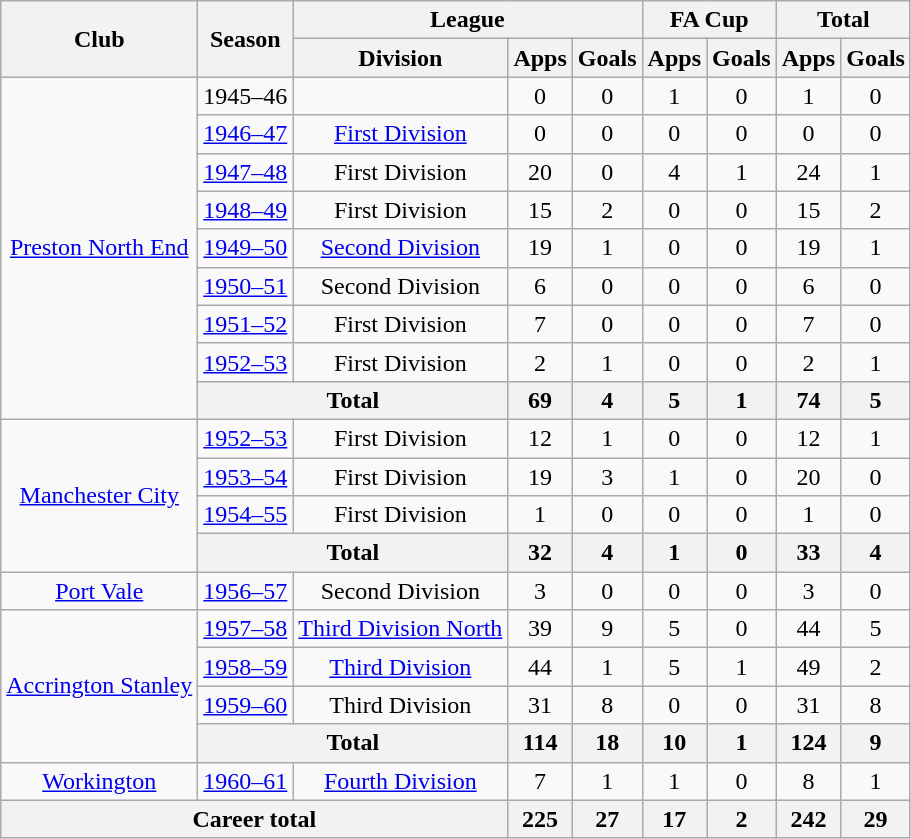<table class="wikitable" style="text-align: center;">
<tr>
<th rowspan="2">Club</th>
<th rowspan="2">Season</th>
<th colspan="3">League</th>
<th colspan="2">FA Cup</th>
<th colspan="2">Total</th>
</tr>
<tr>
<th>Division</th>
<th>Apps</th>
<th>Goals</th>
<th>Apps</th>
<th>Goals</th>
<th>Apps</th>
<th>Goals</th>
</tr>
<tr>
<td rowspan="9"><a href='#'>Preston North End</a></td>
<td>1945–46</td>
<td></td>
<td>0</td>
<td>0</td>
<td>1</td>
<td>0</td>
<td>1</td>
<td>0</td>
</tr>
<tr>
<td><a href='#'>1946–47</a></td>
<td><a href='#'>First Division</a></td>
<td>0</td>
<td>0</td>
<td>0</td>
<td>0</td>
<td>0</td>
<td>0</td>
</tr>
<tr>
<td><a href='#'>1947–48</a></td>
<td>First Division</td>
<td>20</td>
<td>0</td>
<td>4</td>
<td>1</td>
<td>24</td>
<td>1</td>
</tr>
<tr>
<td><a href='#'>1948–49</a></td>
<td>First Division</td>
<td>15</td>
<td>2</td>
<td>0</td>
<td>0</td>
<td>15</td>
<td>2</td>
</tr>
<tr>
<td><a href='#'>1949–50</a></td>
<td><a href='#'>Second Division</a></td>
<td>19</td>
<td>1</td>
<td>0</td>
<td>0</td>
<td>19</td>
<td>1</td>
</tr>
<tr>
<td><a href='#'>1950–51</a></td>
<td>Second Division</td>
<td>6</td>
<td>0</td>
<td>0</td>
<td>0</td>
<td>6</td>
<td>0</td>
</tr>
<tr>
<td><a href='#'>1951–52</a></td>
<td>First Division</td>
<td>7</td>
<td>0</td>
<td>0</td>
<td>0</td>
<td>7</td>
<td>0</td>
</tr>
<tr>
<td><a href='#'>1952–53</a></td>
<td>First Division</td>
<td>2</td>
<td>1</td>
<td>0</td>
<td>0</td>
<td>2</td>
<td>1</td>
</tr>
<tr>
<th colspan="2">Total</th>
<th>69</th>
<th>4</th>
<th>5</th>
<th>1</th>
<th>74</th>
<th>5</th>
</tr>
<tr>
<td rowspan="4"><a href='#'>Manchester City</a></td>
<td><a href='#'>1952–53</a></td>
<td>First Division</td>
<td>12</td>
<td>1</td>
<td>0</td>
<td>0</td>
<td>12</td>
<td>1</td>
</tr>
<tr>
<td><a href='#'>1953–54</a></td>
<td>First Division</td>
<td>19</td>
<td>3</td>
<td>1</td>
<td>0</td>
<td>20</td>
<td>0</td>
</tr>
<tr>
<td><a href='#'>1954–55</a></td>
<td>First Division</td>
<td>1</td>
<td>0</td>
<td>0</td>
<td>0</td>
<td>1</td>
<td>0</td>
</tr>
<tr>
<th colspan="2">Total</th>
<th>32</th>
<th>4</th>
<th>1</th>
<th>0</th>
<th>33</th>
<th>4</th>
</tr>
<tr>
<td><a href='#'>Port Vale</a></td>
<td><a href='#'>1956–57</a></td>
<td>Second Division</td>
<td>3</td>
<td>0</td>
<td>0</td>
<td>0</td>
<td>3</td>
<td>0</td>
</tr>
<tr>
<td rowspan="4"><a href='#'>Accrington Stanley</a></td>
<td><a href='#'>1957–58</a></td>
<td><a href='#'>Third Division North</a></td>
<td>39</td>
<td>9</td>
<td>5</td>
<td>0</td>
<td>44</td>
<td>5</td>
</tr>
<tr>
<td><a href='#'>1958–59</a></td>
<td><a href='#'>Third Division</a></td>
<td>44</td>
<td>1</td>
<td>5</td>
<td>1</td>
<td>49</td>
<td>2</td>
</tr>
<tr>
<td><a href='#'>1959–60</a></td>
<td>Third Division</td>
<td>31</td>
<td>8</td>
<td>0</td>
<td>0</td>
<td>31</td>
<td>8</td>
</tr>
<tr>
<th colspan="2">Total</th>
<th>114</th>
<th>18</th>
<th>10</th>
<th>1</th>
<th>124</th>
<th>9</th>
</tr>
<tr>
<td><a href='#'>Workington</a></td>
<td><a href='#'>1960–61</a></td>
<td><a href='#'>Fourth Division</a></td>
<td>7</td>
<td>1</td>
<td>1</td>
<td>0</td>
<td>8</td>
<td>1</td>
</tr>
<tr>
<th colspan="3">Career total</th>
<th>225</th>
<th>27</th>
<th>17</th>
<th>2</th>
<th>242</th>
<th>29</th>
</tr>
</table>
